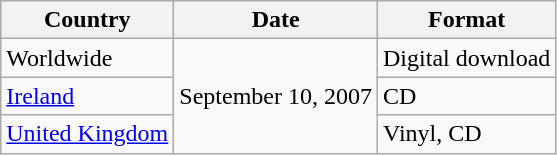<table class="wikitable">
<tr>
<th>Country</th>
<th>Date</th>
<th>Format</th>
</tr>
<tr>
<td>Worldwide</td>
<td rowspan="3">September 10, 2007</td>
<td>Digital download</td>
</tr>
<tr>
<td><a href='#'>Ireland</a></td>
<td>CD</td>
</tr>
<tr>
<td><a href='#'>United Kingdom</a></td>
<td>Vinyl, CD</td>
</tr>
</table>
